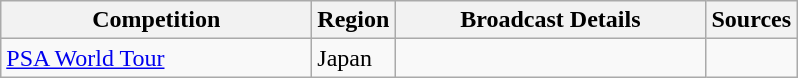<table class="wikitable">
<tr>
<th width="200">Competition</th>
<th>Region</th>
<th width="200">Broadcast Details</th>
<th>Sources</th>
</tr>
<tr>
<td><a href='#'>PSA World Tour</a></td>
<td>Japan</td>
<td></td>
<td></td>
</tr>
</table>
